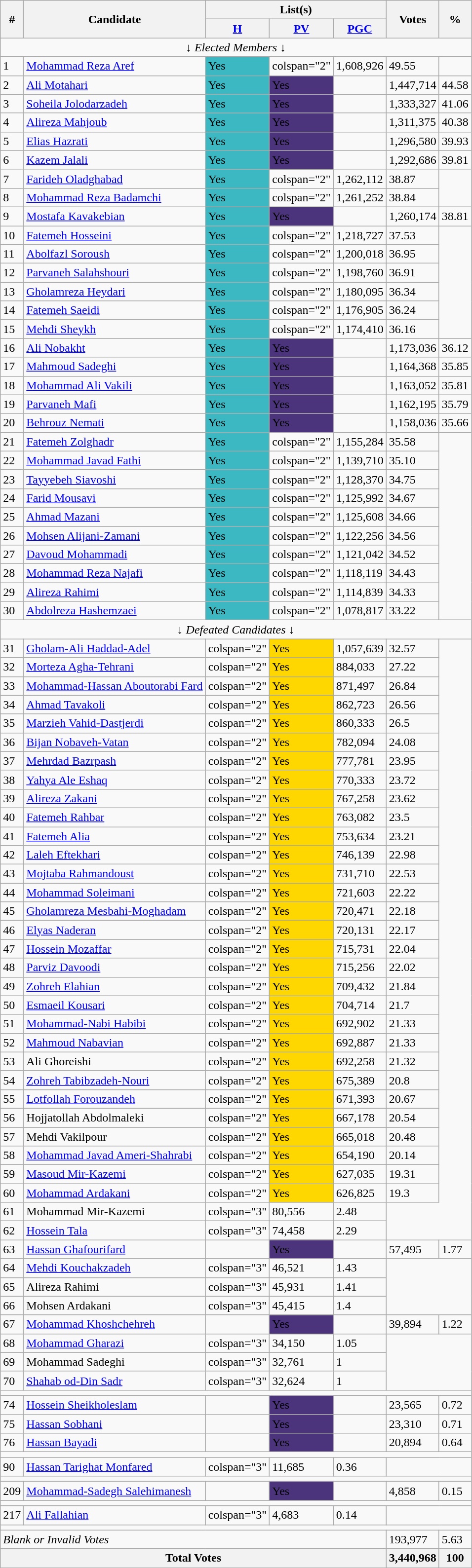<table class="wikitable">
<tr>
<th rowspan="2">#</th>
<th rowspan="2">Candidate</th>
<th colspan="3">List(s)</th>
<th rowspan="2">Votes</th>
<th rowspan="2">%</th>
</tr>
<tr>
<th><a href='#'>H</a></th>
<th><a href='#'>PV</a></th>
<th><a href='#'>PGC</a></th>
</tr>
<tr>
<td align=center colspan="8">↓ <em>Elected Members</em> ↓</td>
</tr>
<tr>
<td>1</td>
<td><a href='#'>Mohammad Reza Aref</a></td>
<td style="background:#3cb8c2;"><span>Yes</span></td>
<td>colspan="2" </td>
<td>1,608,926</td>
<td>49.55</td>
</tr>
<tr>
<td>2</td>
<td><a href='#'>Ali Motahari</a></td>
<td style="background:#3cb8c2;"><span>Yes</span></td>
<td style="background:#4b347c;"><span>Yes</span></td>
<td></td>
<td>1,447,714</td>
<td>44.58</td>
</tr>
<tr>
<td>3</td>
<td><a href='#'>Soheila Jolodarzadeh</a></td>
<td style="background:#3cb8c2;"><span>Yes</span></td>
<td style="background:#4b347c;"><span>Yes</span></td>
<td></td>
<td>1,333,327</td>
<td>41.06</td>
</tr>
<tr>
<td>4</td>
<td><a href='#'>Alireza Mahjoub</a></td>
<td style="background:#3cb8c2;"><span>Yes</span></td>
<td style="background:#4b347c;"><span>Yes</span></td>
<td></td>
<td>1,311,375</td>
<td>40.38</td>
</tr>
<tr>
<td>5</td>
<td><a href='#'>Elias Hazrati</a></td>
<td style="background:#3cb8c2;"><span>Yes</span></td>
<td style="background:#4b347c;"><span>Yes</span></td>
<td></td>
<td>1,296,580</td>
<td>39.93</td>
</tr>
<tr>
<td>6</td>
<td><a href='#'>Kazem Jalali</a></td>
<td style="background:#3cb8c2;"><span>Yes</span></td>
<td style="background:#4b347c;"><span>Yes</span></td>
<td></td>
<td>1,292,686</td>
<td>39.81</td>
</tr>
<tr>
<td>7</td>
<td><a href='#'>Farideh Oladghabad</a></td>
<td style="background:#3cb8c2;"><span>Yes</span></td>
<td>colspan="2" </td>
<td>1,262,112</td>
<td>38.87</td>
</tr>
<tr>
<td>8</td>
<td><a href='#'>Mohammad Reza Badamchi</a></td>
<td style="background:#3cb8c2;"><span>Yes</span></td>
<td>colspan="2" </td>
<td>1,261,252</td>
<td>38.84</td>
</tr>
<tr>
<td>9</td>
<td><a href='#'>Mostafa Kavakebian</a></td>
<td style="background:#3cb8c2;"><span>Yes</span></td>
<td style="background:#4b347c;"><span>Yes</span></td>
<td></td>
<td>1,260,174</td>
<td>38.81</td>
</tr>
<tr>
<td>10</td>
<td><a href='#'>Fatemeh Hosseini</a></td>
<td style="background:#3cb8c2;"><span>Yes</span></td>
<td>colspan="2" </td>
<td>1,218,727</td>
<td>37.53</td>
</tr>
<tr>
<td>11</td>
<td><a href='#'>Abolfazl Soroush</a></td>
<td style="background:#3cb8c2;"><span>Yes</span></td>
<td>colspan="2" </td>
<td>1,200,018</td>
<td>36.95</td>
</tr>
<tr>
<td>12</td>
<td><a href='#'>Parvaneh Salahshouri</a></td>
<td style="background:#3cb8c2;"><span>Yes</span></td>
<td>colspan="2" </td>
<td>1,198,760</td>
<td>36.91</td>
</tr>
<tr>
<td>13</td>
<td><a href='#'>Gholamreza Heydari</a></td>
<td style="background:#3cb8c2;"><span>Yes</span></td>
<td>colspan="2" </td>
<td>1,180,095</td>
<td>36.34</td>
</tr>
<tr>
<td>14</td>
<td><a href='#'>Fatemeh Saeidi</a></td>
<td style="background:#3cb8c2;"><span>Yes</span></td>
<td>colspan="2" </td>
<td>1,176,905</td>
<td>36.24</td>
</tr>
<tr>
<td>15</td>
<td><a href='#'>Mehdi Sheykh</a></td>
<td style="background:#3cb8c2;"><span>Yes</span></td>
<td>colspan="2" </td>
<td>1,174,410</td>
<td>36.16</td>
</tr>
<tr>
<td>16</td>
<td><a href='#'>Ali Nobakht</a></td>
<td style="background:#3cb8c2;"><span>Yes</span></td>
<td style="background:#4b347c;"><span>Yes</span></td>
<td></td>
<td>1,173,036</td>
<td>36.12</td>
</tr>
<tr>
<td>17</td>
<td><a href='#'>Mahmoud Sadeghi</a></td>
<td style="background:#3cb8c2;"><span>Yes</span></td>
<td style="background:#4b347c;"><span>Yes</span></td>
<td></td>
<td>1,164,368</td>
<td>35.85</td>
</tr>
<tr>
<td>18</td>
<td><a href='#'>Mohammad Ali Vakili</a></td>
<td style="background:#3cb8c2;"><span>Yes</span></td>
<td style="background:#4b347c;"><span>Yes</span></td>
<td></td>
<td>1,163,052</td>
<td>35.81</td>
</tr>
<tr>
<td>19</td>
<td><a href='#'>Parvaneh Mafi</a></td>
<td style="background:#3cb8c2;"><span>Yes</span></td>
<td style="background:#4b347c;"><span>Yes</span></td>
<td></td>
<td>1,162,195</td>
<td>35.79</td>
</tr>
<tr>
<td>20</td>
<td><a href='#'>Behrouz Nemati</a></td>
<td style="background:#3cb8c2;"><span>Yes</span></td>
<td style="background:#4b347c;"><span>Yes</span></td>
<td></td>
<td>1,158,036</td>
<td>35.66</td>
</tr>
<tr>
<td>21</td>
<td><a href='#'>Fatemeh Zolghadr</a></td>
<td style="background:#3cb8c2;"><span>Yes</span></td>
<td>colspan="2" </td>
<td>1,155,284</td>
<td>35.58</td>
</tr>
<tr>
<td>22</td>
<td><a href='#'>Mohammad Javad Fathi</a></td>
<td style="background:#3cb8c2;"><span>Yes</span></td>
<td>colspan="2" </td>
<td>1,139,710</td>
<td>35.10</td>
</tr>
<tr>
<td>23</td>
<td><a href='#'>Tayyebeh Siavoshi</a></td>
<td style="background:#3cb8c2;"><span>Yes</span></td>
<td>colspan="2" </td>
<td>1,128,370</td>
<td>34.75</td>
</tr>
<tr>
<td>24</td>
<td><a href='#'>Farid Mousavi</a></td>
<td style="background:#3cb8c2;"><span>Yes</span></td>
<td>colspan="2" </td>
<td>1,125,992</td>
<td>34.67</td>
</tr>
<tr>
<td>25</td>
<td><a href='#'>Ahmad Mazani</a></td>
<td style="background:#3cb8c2;"><span>Yes</span></td>
<td>colspan="2" </td>
<td>1,125,608</td>
<td>34.66</td>
</tr>
<tr>
<td>26</td>
<td><a href='#'>Mohsen Alijani-Zamani</a></td>
<td style="background:#3cb8c2;"><span>Yes</span></td>
<td>colspan="2" </td>
<td>1,122,256</td>
<td>34.56</td>
</tr>
<tr>
<td>27</td>
<td><a href='#'>Davoud Mohammadi</a></td>
<td style="background:#3cb8c2;"><span>Yes</span></td>
<td>colspan="2" </td>
<td>1,121,042</td>
<td>34.52</td>
</tr>
<tr>
<td>28</td>
<td><a href='#'>Mohammad Reza Najafi</a></td>
<td style="background:#3cb8c2;"><span>Yes</span></td>
<td>colspan="2" </td>
<td>1,118,119</td>
<td>34.43</td>
</tr>
<tr>
<td>29</td>
<td><a href='#'>Alireza Rahimi</a></td>
<td style="background:#3cb8c2;"><span>Yes</span></td>
<td>colspan="2" </td>
<td>1,114,839</td>
<td>34.33</td>
</tr>
<tr>
<td>30</td>
<td><a href='#'>Abdolreza Hashemzaei</a></td>
<td style="background:#3cb8c2;"><span>Yes</span></td>
<td>colspan="2" </td>
<td>1,078,817</td>
<td>33.22</td>
</tr>
<tr>
<td align=center colspan="8">↓ <em>Defeated Candidates</em> ↓</td>
</tr>
<tr>
<td>31</td>
<td><a href='#'>Gholam-Ali Haddad-Adel</a></td>
<td>colspan="2" </td>
<td style="background:#ffd700;"><span>Yes</span></td>
<td>1,057,639</td>
<td>32.57</td>
</tr>
<tr>
<td>32</td>
<td><a href='#'>Morteza Agha-Tehrani</a></td>
<td>colspan="2" </td>
<td style="background:#ffd700;"><span>Yes</span></td>
<td>884,033</td>
<td>27.22</td>
</tr>
<tr>
<td>33</td>
<td><a href='#'>Mohammad-Hassan Aboutorabi Fard</a></td>
<td>colspan="2" </td>
<td style="background:#ffd700;"><span>Yes</span></td>
<td>871,497</td>
<td>26.84</td>
</tr>
<tr>
<td>34</td>
<td><a href='#'>Ahmad Tavakoli</a></td>
<td>colspan="2" </td>
<td style="background:#ffd700;"><span>Yes</span></td>
<td>862,723</td>
<td>26.56</td>
</tr>
<tr>
<td>35</td>
<td><a href='#'>Marzieh Vahid-Dastjerdi</a></td>
<td>colspan="2" </td>
<td style="background:#ffd700;"><span>Yes</span></td>
<td>860,333</td>
<td>26.5</td>
</tr>
<tr>
<td>36</td>
<td><a href='#'>Bijan Nobaveh-Vatan</a></td>
<td>colspan="2" </td>
<td style="background:#ffd700;"><span>Yes</span></td>
<td>782,094</td>
<td>24.08</td>
</tr>
<tr>
<td>37</td>
<td><a href='#'>Mehrdad Bazrpash</a></td>
<td>colspan="2" </td>
<td style="background:#ffd700;"><span>Yes</span></td>
<td>777,781</td>
<td>23.95</td>
</tr>
<tr>
<td>38</td>
<td><a href='#'>Yahya Ale Eshaq</a></td>
<td>colspan="2" </td>
<td style="background:#ffd700;"><span>Yes</span></td>
<td>770,333</td>
<td>23.72</td>
</tr>
<tr>
<td>39</td>
<td><a href='#'>Alireza Zakani</a></td>
<td>colspan="2" </td>
<td style="background:#ffd700;"><span>Yes</span></td>
<td>767,258</td>
<td>23.62</td>
</tr>
<tr>
<td>40</td>
<td><a href='#'>Fatemeh Rahbar</a></td>
<td>colspan="2" </td>
<td style="background:#ffd700;"><span>Yes</span></td>
<td>763,082</td>
<td>23.5</td>
</tr>
<tr>
<td>41</td>
<td><a href='#'>Fatemeh Alia</a></td>
<td>colspan="2" </td>
<td style="background:#ffd700;"><span>Yes</span></td>
<td>753,634</td>
<td>23.21</td>
</tr>
<tr>
<td>42</td>
<td><a href='#'>Laleh Eftekhari</a></td>
<td>colspan="2" </td>
<td style="background:#ffd700;"><span>Yes</span></td>
<td>746,139</td>
<td>22.98</td>
</tr>
<tr>
<td>43</td>
<td><a href='#'>Mojtaba Rahmandoust</a></td>
<td>colspan="2" </td>
<td style="background:#ffd700;"><span>Yes</span></td>
<td>731,710</td>
<td>22.53</td>
</tr>
<tr>
<td>44</td>
<td><a href='#'>Mohammad Soleimani</a></td>
<td>colspan="2" </td>
<td style="background:#ffd700;"><span>Yes</span></td>
<td>721,603</td>
<td>22.22</td>
</tr>
<tr>
<td>45</td>
<td><a href='#'>Gholamreza Mesbahi-Moghadam</a></td>
<td>colspan="2" </td>
<td style="background:#ffd700;"><span>Yes</span></td>
<td>720,471</td>
<td>22.18</td>
</tr>
<tr>
<td>46</td>
<td><a href='#'>Elyas Naderan</a></td>
<td>colspan="2" </td>
<td style="background:#ffd700;"><span>Yes</span></td>
<td>720,131</td>
<td>22.17</td>
</tr>
<tr>
<td>47</td>
<td><a href='#'>Hossein Mozaffar</a></td>
<td>colspan="2" </td>
<td style="background:#ffd700;"><span>Yes</span></td>
<td>715,731</td>
<td>22.04</td>
</tr>
<tr>
<td>48</td>
<td><a href='#'>Parviz Davoodi</a></td>
<td>colspan="2" </td>
<td style="background:#ffd700;"><span>Yes</span></td>
<td>715,256</td>
<td>22.02</td>
</tr>
<tr>
<td>49</td>
<td><a href='#'>Zohreh Elahian</a></td>
<td>colspan="2" </td>
<td style="background:#ffd700;"><span>Yes</span></td>
<td>709,432</td>
<td>21.84</td>
</tr>
<tr>
<td>50</td>
<td><a href='#'>Esmaeil Kousari</a></td>
<td>colspan="2" </td>
<td style="background:#ffd700;"><span>Yes</span></td>
<td>704,714</td>
<td>21.7</td>
</tr>
<tr>
<td>51</td>
<td><a href='#'>Mohammad-Nabi Habibi</a></td>
<td>colspan="2" </td>
<td style="background:#ffd700;"><span>Yes</span></td>
<td>692,902</td>
<td>21.33</td>
</tr>
<tr>
<td>52</td>
<td><a href='#'>Mahmoud Nabavian</a></td>
<td>colspan="2" </td>
<td style="background:#ffd700;"><span>Yes</span></td>
<td>692,887</td>
<td>21.33</td>
</tr>
<tr>
<td>53</td>
<td>Ali Ghoreishi</td>
<td>colspan="2" </td>
<td style="background:#ffd700;"><span>Yes</span></td>
<td>692,258</td>
<td>21.32</td>
</tr>
<tr>
<td>54</td>
<td><a href='#'>Zohreh Tabibzadeh-Nouri</a></td>
<td>colspan="2" </td>
<td style="background:#ffd700;"><span>Yes</span></td>
<td>675,389</td>
<td>20.8</td>
</tr>
<tr>
<td>55</td>
<td><a href='#'>Lotfollah Forouzandeh</a></td>
<td>colspan="2" </td>
<td style="background:#ffd700;"><span>Yes</span></td>
<td>671,393</td>
<td>20.67</td>
</tr>
<tr>
<td>56</td>
<td>Hojjatollah Abdolmaleki</td>
<td>colspan="2" </td>
<td style="background:#ffd700;"><span>Yes</span></td>
<td>667,178</td>
<td>20.54</td>
</tr>
<tr>
<td>57</td>
<td>Mehdi Vakilpour</td>
<td>colspan="2" </td>
<td style="background:#ffd700;"><span>Yes</span></td>
<td>665,018</td>
<td>20.48</td>
</tr>
<tr>
<td>58</td>
<td><a href='#'>Mohammad Javad Ameri-Shahrabi</a></td>
<td>colspan="2" </td>
<td style="background:#ffd700;"><span>Yes</span></td>
<td>654,190</td>
<td>20.14</td>
</tr>
<tr>
<td>59</td>
<td><a href='#'>Masoud Mir-Kazemi</a></td>
<td>colspan="2" </td>
<td style="background:#ffd700;"><span>Yes</span></td>
<td>627,035</td>
<td>19.31</td>
</tr>
<tr>
<td>60</td>
<td><a href='#'>Mohammad Ardakani</a></td>
<td>colspan="2" </td>
<td style="background:#ffd700;"><span>Yes</span></td>
<td>626,825</td>
<td>19.3</td>
</tr>
<tr>
<td>61</td>
<td>Mohammad Mir-Kazemi</td>
<td>colspan="3" </td>
<td>80,556</td>
<td>2.48</td>
</tr>
<tr>
<td>62</td>
<td><a href='#'>Hossein Tala</a></td>
<td>colspan="3" </td>
<td>74,458</td>
<td>2.29</td>
</tr>
<tr>
<td>63</td>
<td><a href='#'>Hassan Ghafourifard</a></td>
<td></td>
<td style="background:#4b347c;"><span>Yes</span></td>
<td></td>
<td>57,495</td>
<td>1.77</td>
</tr>
<tr>
<td>64</td>
<td><a href='#'>Mehdi Kouchakzadeh</a></td>
<td>colspan="3" </td>
<td>46,521</td>
<td>1.43</td>
</tr>
<tr>
<td>65</td>
<td>Alireza Rahimi</td>
<td>colspan="3" </td>
<td>45,931</td>
<td>1.41</td>
</tr>
<tr>
<td>66</td>
<td>Mohsen Ardakani</td>
<td>colspan="3" </td>
<td>45,415</td>
<td>1.4</td>
</tr>
<tr>
<td>67</td>
<td><a href='#'>Mohammad Khoshchehreh</a></td>
<td></td>
<td style="background:#4b347c;"><span>Yes</span></td>
<td></td>
<td>39,894</td>
<td>1.22</td>
</tr>
<tr>
<td>68</td>
<td><a href='#'>Mohammad Gharazi</a></td>
<td>colspan="3" </td>
<td>34,150</td>
<td>1.05</td>
</tr>
<tr>
<td>69</td>
<td>Mohammad Sadeghi</td>
<td>colspan="3" </td>
<td>32,761</td>
<td>1</td>
</tr>
<tr>
<td>70</td>
<td><a href='#'>Shahab od-Din Sadr</a></td>
<td>colspan="3" </td>
<td>32,624</td>
<td>1</td>
</tr>
<tr>
<td colspan="8"></td>
</tr>
<tr>
<td>74</td>
<td><a href='#'>Hossein Sheikholeslam</a></td>
<td></td>
<td style="background:#4b347c;"><span>Yes</span></td>
<td></td>
<td>23,565</td>
<td>0.72</td>
</tr>
<tr>
<td>75</td>
<td><a href='#'>Hassan Sobhani</a></td>
<td></td>
<td style="background:#4b347c;"><span>Yes</span></td>
<td></td>
<td>23,310</td>
<td>0.71</td>
</tr>
<tr>
<td>76</td>
<td><a href='#'>Hassan Bayadi</a></td>
<td></td>
<td style="background:#4b347c;"><span>Yes</span></td>
<td></td>
<td>20,894</td>
<td>0.64</td>
</tr>
<tr>
<td colspan="8"></td>
</tr>
<tr>
<td>90</td>
<td><a href='#'>Hassan Tarighat Monfared</a></td>
<td>colspan="3" </td>
<td>11,685</td>
<td>0.36</td>
</tr>
<tr>
<td colspan="8"></td>
</tr>
<tr>
<td>209</td>
<td><a href='#'>Mohammad-Sadegh Salehimanesh</a></td>
<td></td>
<td style="background:#4b347c;"><span>Yes</span></td>
<td></td>
<td>4,858</td>
<td>0.15</td>
</tr>
<tr>
<td colspan="8"></td>
</tr>
<tr>
<td>217</td>
<td><a href='#'>Ali Fallahian</a></td>
<td>colspan="3" </td>
<td>4,683</td>
<td>0.14</td>
</tr>
<tr>
<td colspan="7"></td>
</tr>
<tr>
<td colspan="5"><em>Blank or Invalid Votes</em></td>
<td>193,977</td>
<td>5.63</td>
</tr>
<tr>
<th colspan="5">Total Votes</th>
<th>3,440,968</th>
<th>100</th>
</tr>
</table>
